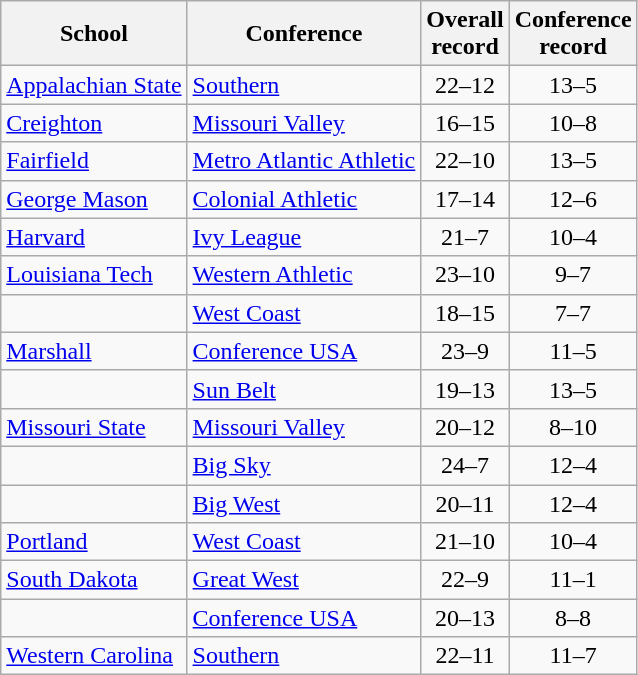<table class="wikitable sortable" style="text-align:center">
<tr>
<th>School</th>
<th>Conference</th>
<th>Overall<br>record</th>
<th>Conference<br>record</th>
</tr>
<tr>
<td align=left><a href='#'>Appalachian State</a></td>
<td align=left><a href='#'>Southern</a></td>
<td>22–12</td>
<td>13–5</td>
</tr>
<tr>
<td align=left><a href='#'>Creighton</a></td>
<td align=left><a href='#'>Missouri Valley</a></td>
<td>16–15</td>
<td>10–8</td>
</tr>
<tr>
<td align=left><a href='#'>Fairfield</a></td>
<td align=left><a href='#'>Metro Atlantic Athletic</a></td>
<td>22–10</td>
<td>13–5</td>
</tr>
<tr>
<td align=left><a href='#'>George Mason</a></td>
<td align=left><a href='#'>Colonial Athletic</a></td>
<td>17–14</td>
<td>12–6</td>
</tr>
<tr>
<td align=left><a href='#'>Harvard</a></td>
<td align=left><a href='#'>Ivy League</a></td>
<td>21–7</td>
<td>10–4</td>
</tr>
<tr>
<td align=left><a href='#'>Louisiana Tech</a></td>
<td align=left><a href='#'>Western Athletic</a></td>
<td>23–10</td>
<td>9–7</td>
</tr>
<tr>
<td align=left></td>
<td align=left><a href='#'>West Coast</a></td>
<td>18–15</td>
<td>7–7</td>
</tr>
<tr>
<td align=left><a href='#'>Marshall</a></td>
<td align=left><a href='#'>Conference USA</a></td>
<td>23–9</td>
<td>11–5</td>
</tr>
<tr>
<td align=left></td>
<td align=left><a href='#'>Sun Belt</a></td>
<td>19–13</td>
<td>13–5</td>
</tr>
<tr>
<td align=left><a href='#'>Missouri State</a></td>
<td align=left><a href='#'>Missouri Valley</a></td>
<td>20–12</td>
<td>8–10</td>
</tr>
<tr>
<td align=left></td>
<td align=left><a href='#'>Big Sky</a></td>
<td>24–7</td>
<td>12–4</td>
</tr>
<tr>
<td align=left></td>
<td align=left><a href='#'>Big West</a></td>
<td>20–11</td>
<td>12–4</td>
</tr>
<tr>
<td align=left><a href='#'>Portland</a></td>
<td align=left><a href='#'>West Coast</a></td>
<td>21–10</td>
<td>10–4</td>
</tr>
<tr>
<td align=left><a href='#'>South Dakota</a></td>
<td align=left><a href='#'>Great West</a></td>
<td>22–9</td>
<td>11–1</td>
</tr>
<tr>
<td align=left></td>
<td align=left><a href='#'>Conference USA</a></td>
<td>20–13</td>
<td>8–8</td>
</tr>
<tr>
<td align=left><a href='#'>Western Carolina</a></td>
<td align=left><a href='#'>Southern</a></td>
<td>22–11</td>
<td>11–7</td>
</tr>
</table>
